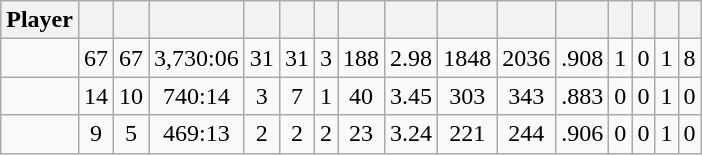<table class="wikitable sortable" style="text-align:center;">
<tr>
<th>Player</th>
<th></th>
<th></th>
<th></th>
<th></th>
<th></th>
<th></th>
<th></th>
<th></th>
<th></th>
<th></th>
<th></th>
<th></th>
<th></th>
<th></th>
<th></th>
</tr>
<tr>
<td></td>
<td>67</td>
<td>67</td>
<td>3,730:06</td>
<td>31</td>
<td>31</td>
<td>3</td>
<td>188</td>
<td>2.98</td>
<td>1848</td>
<td>2036</td>
<td>.908</td>
<td>1</td>
<td>0</td>
<td>1</td>
<td>8</td>
</tr>
<tr>
<td></td>
<td>14</td>
<td>10</td>
<td>740:14</td>
<td>3</td>
<td>7</td>
<td>1</td>
<td>40</td>
<td>3.45</td>
<td>303</td>
<td>343</td>
<td>.883</td>
<td>0</td>
<td>0</td>
<td>1</td>
<td>0</td>
</tr>
<tr>
<td></td>
<td>9</td>
<td>5</td>
<td>469:13</td>
<td>2</td>
<td>2</td>
<td>2</td>
<td>23</td>
<td>3.24</td>
<td>221</td>
<td>244</td>
<td>.906</td>
<td>0</td>
<td>0</td>
<td>1</td>
<td>0</td>
</tr>
</table>
